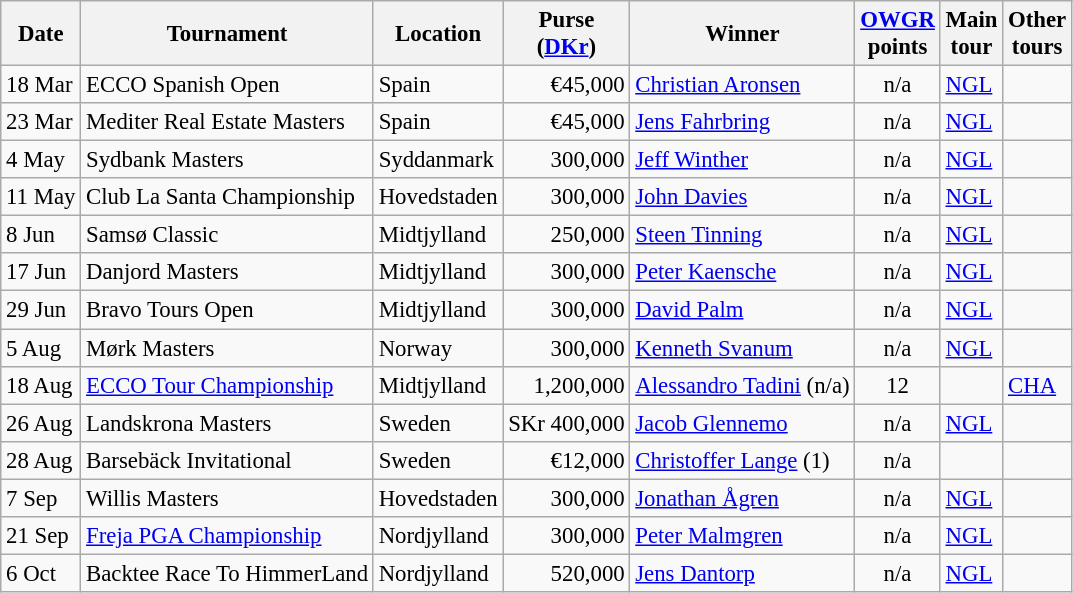<table class="wikitable" style="font-size:95%;">
<tr>
<th>Date</th>
<th>Tournament</th>
<th>Location</th>
<th>Purse<br>(<a href='#'>DKr</a>)</th>
<th>Winner</th>
<th><a href='#'>OWGR</a><br>points</th>
<th>Main<br>tour</th>
<th>Other<br>tours</th>
</tr>
<tr>
<td>18 Mar</td>
<td>ECCO Spanish Open</td>
<td>Spain</td>
<td align=right>€45,000</td>
<td> <a href='#'>Christian Aronsen</a></td>
<td align=center>n/a</td>
<td><a href='#'>NGL</a></td>
<td></td>
</tr>
<tr>
<td>23 Mar</td>
<td>Mediter Real Estate Masters</td>
<td>Spain</td>
<td align=right>€45,000</td>
<td> <a href='#'>Jens Fahrbring</a></td>
<td align=center>n/a</td>
<td><a href='#'>NGL</a></td>
<td></td>
</tr>
<tr>
<td>4 May</td>
<td>Sydbank Masters</td>
<td>Syddanmark</td>
<td align=right>300,000</td>
<td> <a href='#'>Jeff Winther</a></td>
<td align=center>n/a</td>
<td><a href='#'>NGL</a></td>
<td></td>
</tr>
<tr>
<td>11 May</td>
<td>Club La Santa Championship</td>
<td>Hovedstaden</td>
<td align=right>300,000</td>
<td> <a href='#'>John Davies</a></td>
<td align=center>n/a</td>
<td><a href='#'>NGL</a></td>
<td></td>
</tr>
<tr>
<td>8 Jun</td>
<td>Samsø Classic</td>
<td>Midtjylland</td>
<td align=right>250,000</td>
<td> <a href='#'>Steen Tinning</a></td>
<td align=center>n/a</td>
<td><a href='#'>NGL</a></td>
<td></td>
</tr>
<tr>
<td>17 Jun</td>
<td>Danjord Masters</td>
<td>Midtjylland</td>
<td align=right>300,000</td>
<td> <a href='#'>Peter Kaensche</a></td>
<td align=center>n/a</td>
<td><a href='#'>NGL</a></td>
<td></td>
</tr>
<tr>
<td>29 Jun</td>
<td>Bravo Tours Open</td>
<td>Midtjylland</td>
<td align=right>300,000</td>
<td> <a href='#'>David Palm</a></td>
<td align=center>n/a</td>
<td><a href='#'>NGL</a></td>
<td></td>
</tr>
<tr>
<td>5 Aug</td>
<td>Mørk Masters</td>
<td>Norway</td>
<td align=right>300,000</td>
<td> <a href='#'>Kenneth Svanum</a></td>
<td align=center>n/a</td>
<td><a href='#'>NGL</a></td>
<td></td>
</tr>
<tr>
<td>18 Aug</td>
<td><a href='#'>ECCO Tour Championship</a></td>
<td>Midtjylland</td>
<td align=right>1,200,000</td>
<td> <a href='#'>Alessandro Tadini</a> (n/a)</td>
<td align=center>12</td>
<td></td>
<td><a href='#'>CHA</a></td>
</tr>
<tr>
<td>26 Aug</td>
<td>Landskrona Masters</td>
<td>Sweden</td>
<td align=right>SKr 400,000</td>
<td> <a href='#'>Jacob Glennemo</a></td>
<td align=center>n/a</td>
<td><a href='#'>NGL</a></td>
<td></td>
</tr>
<tr>
<td>28 Aug</td>
<td>Barsebäck Invitational</td>
<td>Sweden</td>
<td align=right>€12,000</td>
<td> <a href='#'>Christoffer Lange</a> (1)</td>
<td align=center>n/a</td>
<td></td>
<td></td>
</tr>
<tr>
<td>7 Sep</td>
<td>Willis Masters</td>
<td>Hovedstaden</td>
<td align=right>300,000</td>
<td> <a href='#'>Jonathan Ågren</a></td>
<td align=center>n/a</td>
<td><a href='#'>NGL</a></td>
<td></td>
</tr>
<tr>
<td>21 Sep</td>
<td><a href='#'>Freja PGA Championship</a></td>
<td>Nordjylland</td>
<td align=right>300,000</td>
<td> <a href='#'>Peter Malmgren</a></td>
<td align=center>n/a</td>
<td><a href='#'>NGL</a></td>
<td></td>
</tr>
<tr>
<td>6 Oct</td>
<td>Backtee Race To HimmerLand</td>
<td>Nordjylland</td>
<td align=right>520,000</td>
<td> <a href='#'>Jens Dantorp</a></td>
<td align=center>n/a</td>
<td><a href='#'>NGL</a></td>
<td></td>
</tr>
</table>
